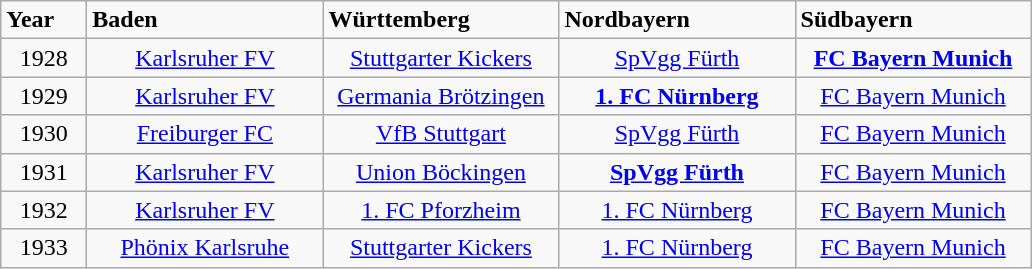<table class="wikitable">
<tr>
<td width="50"><strong>Year</strong></td>
<td width="150"><strong>Baden</strong></td>
<td width="150"><strong>Württemberg</strong></td>
<td width="150"><strong>Nordbayern</strong></td>
<td width="150"><strong>Südbayern</strong></td>
</tr>
<tr align="center">
<td>1928</td>
<td><a href='#'>Karlsruher FV</a></td>
<td><a href='#'>Stuttgarter Kickers</a></td>
<td><a href='#'>SpVgg Fürth</a></td>
<td><strong><a href='#'>FC Bayern Munich</a></strong></td>
</tr>
<tr align="center">
<td>1929</td>
<td><a href='#'>Karlsruher FV</a></td>
<td><a href='#'>Germania Brötzingen</a></td>
<td><strong><a href='#'>1. FC Nürnberg</a></strong></td>
<td><a href='#'>FC Bayern Munich</a></td>
</tr>
<tr align="center">
<td>1930</td>
<td><a href='#'>Freiburger FC</a></td>
<td><a href='#'>VfB Stuttgart</a></td>
<td><a href='#'>SpVgg Fürth</a></td>
<td><a href='#'>FC Bayern Munich</a></td>
</tr>
<tr align="center">
<td>1931</td>
<td><a href='#'>Karlsruher FV</a></td>
<td><a href='#'>Union Böckingen</a></td>
<td><strong><a href='#'>SpVgg Fürth</a></strong></td>
<td><a href='#'>FC Bayern Munich</a></td>
</tr>
<tr align="center">
<td>1932</td>
<td><a href='#'>Karlsruher FV</a></td>
<td><a href='#'>1. FC Pforzheim</a></td>
<td><a href='#'>1. FC Nürnberg</a></td>
<td><a href='#'>FC Bayern Munich</a></td>
</tr>
<tr align="center">
<td>1933</td>
<td><a href='#'>Phönix Karlsruhe</a></td>
<td><a href='#'>Stuttgarter Kickers</a></td>
<td><a href='#'>1. FC Nürnberg</a></td>
<td><a href='#'>FC Bayern Munich</a></td>
</tr>
</table>
